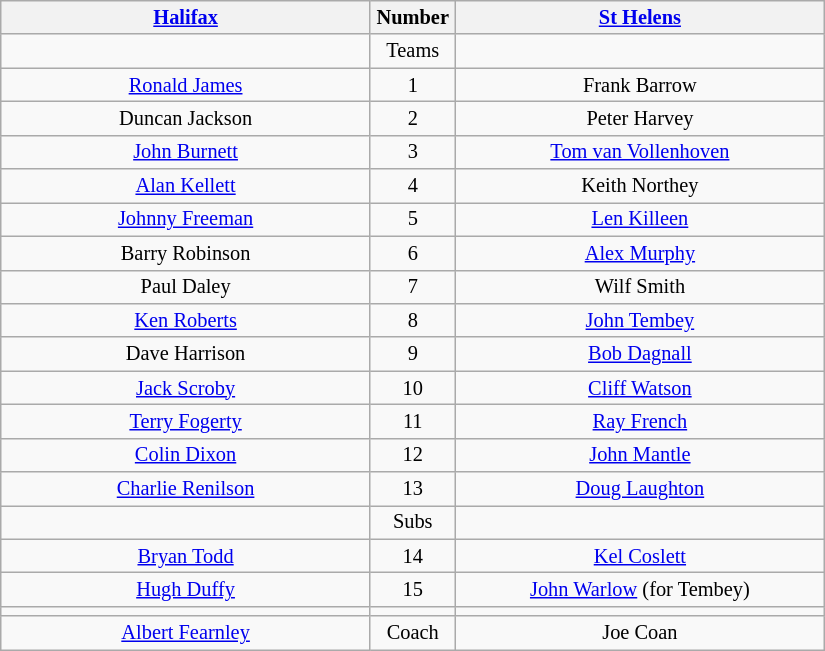<table class="wikitable" style="text-align:center; font-size: 85%">
<tr>
<th width=240 abbr=winner><a href='#'>Halifax</a></th>
<th width=50 abbr="Number">Number</th>
<th width=240 abbr=runner-up><a href='#'>St Helens</a></th>
</tr>
<tr>
<td></td>
<td>Teams</td>
<td></td>
</tr>
<tr>
<td><a href='#'>Ronald James</a></td>
<td>1</td>
<td>Frank Barrow</td>
</tr>
<tr>
<td>Duncan Jackson</td>
<td>2</td>
<td>Peter Harvey</td>
</tr>
<tr>
<td><a href='#'>John Burnett</a></td>
<td>3</td>
<td><a href='#'>Tom van Vollenhoven</a></td>
</tr>
<tr>
<td><a href='#'>Alan Kellett</a></td>
<td>4</td>
<td>Keith Northey</td>
</tr>
<tr>
<td><a href='#'>Johnny Freeman</a></td>
<td>5</td>
<td><a href='#'>Len Killeen</a></td>
</tr>
<tr>
<td>Barry Robinson</td>
<td>6</td>
<td><a href='#'>Alex Murphy</a></td>
</tr>
<tr>
<td>Paul Daley</td>
<td>7</td>
<td>Wilf Smith</td>
</tr>
<tr>
<td><a href='#'>Ken Roberts</a></td>
<td>8</td>
<td><a href='#'>John Tembey</a></td>
</tr>
<tr>
<td>Dave Harrison</td>
<td>9</td>
<td><a href='#'>Bob Dagnall</a></td>
</tr>
<tr>
<td><a href='#'>Jack Scroby</a></td>
<td>10</td>
<td><a href='#'>Cliff Watson</a></td>
</tr>
<tr>
<td><a href='#'>Terry Fogerty</a></td>
<td>11</td>
<td><a href='#'>Ray French</a></td>
</tr>
<tr>
<td><a href='#'>Colin Dixon</a></td>
<td>12</td>
<td><a href='#'>John Mantle</a></td>
</tr>
<tr>
<td><a href='#'>Charlie Renilson</a></td>
<td>13</td>
<td><a href='#'>Doug Laughton</a></td>
</tr>
<tr>
<td></td>
<td>Subs</td>
<td></td>
</tr>
<tr>
<td><a href='#'>Bryan Todd</a></td>
<td>14</td>
<td><a href='#'>Kel Coslett</a></td>
</tr>
<tr>
<td><a href='#'>Hugh Duffy</a></td>
<td>15</td>
<td><a href='#'>John Warlow</a> (for Tembey)</td>
</tr>
<tr>
<td></td>
<td></td>
<td></td>
</tr>
<tr>
<td><a href='#'>Albert Fearnley</a></td>
<td>Coach</td>
<td>Joe Coan</td>
</tr>
</table>
